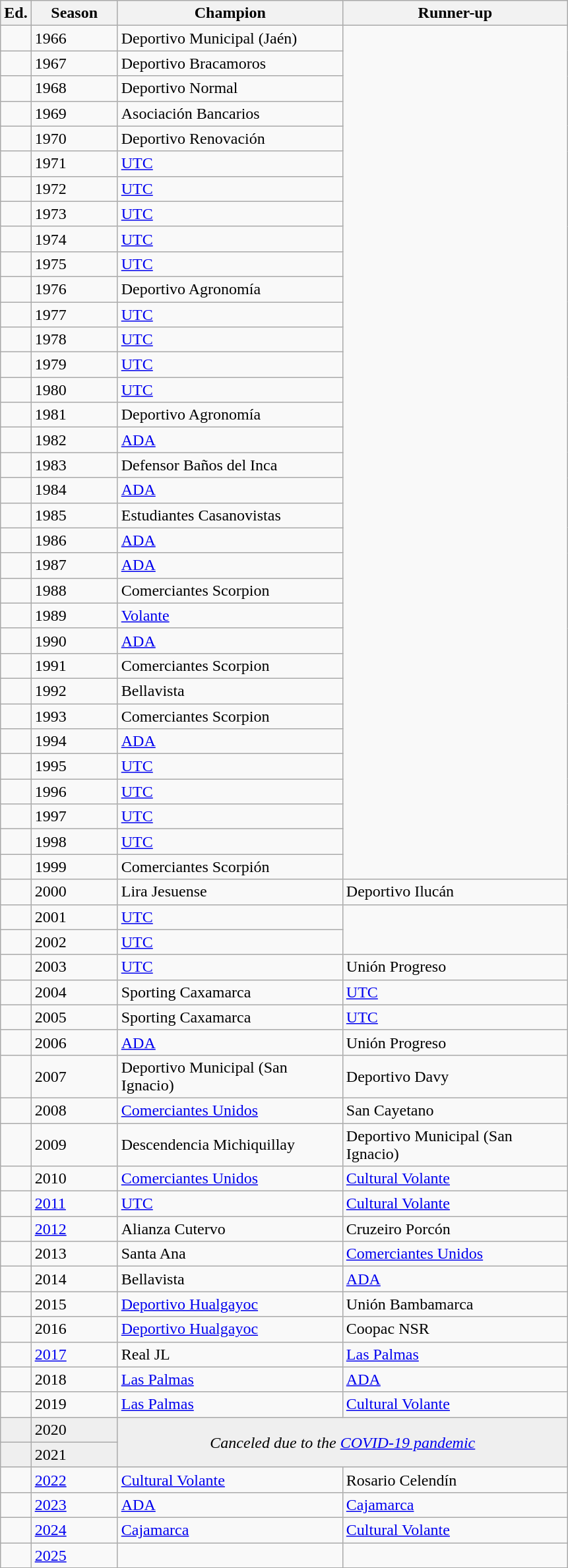<table class="wikitable sortable">
<tr>
<th width=px>Ed.</th>
<th width=80px>Season</th>
<th width=220px>Champion</th>
<th width=220px>Runner-up</th>
</tr>
<tr>
<td></td>
<td>1966</td>
<td>Deportivo Municipal (Jaén)</td>
</tr>
<tr>
<td></td>
<td>1967</td>
<td>Deportivo Bracamoros</td>
</tr>
<tr>
<td></td>
<td>1968</td>
<td>Deportivo Normal</td>
</tr>
<tr>
<td></td>
<td>1969</td>
<td>Asociación Bancarios</td>
</tr>
<tr>
<td></td>
<td>1970</td>
<td>Deportivo Renovación</td>
</tr>
<tr>
<td></td>
<td>1971</td>
<td><a href='#'>UTC</a></td>
</tr>
<tr>
<td></td>
<td>1972</td>
<td><a href='#'>UTC</a></td>
</tr>
<tr>
<td></td>
<td>1973</td>
<td><a href='#'>UTC</a></td>
</tr>
<tr>
<td></td>
<td>1974</td>
<td><a href='#'>UTC</a></td>
</tr>
<tr>
<td></td>
<td>1975</td>
<td><a href='#'>UTC</a></td>
</tr>
<tr>
<td></td>
<td>1976</td>
<td>Deportivo Agronomía</td>
</tr>
<tr>
<td></td>
<td>1977</td>
<td><a href='#'>UTC</a></td>
</tr>
<tr>
<td></td>
<td>1978</td>
<td><a href='#'>UTC</a></td>
</tr>
<tr>
<td></td>
<td>1979</td>
<td><a href='#'>UTC</a></td>
</tr>
<tr>
<td></td>
<td>1980</td>
<td><a href='#'>UTC</a></td>
</tr>
<tr>
<td></td>
<td>1981</td>
<td>Deportivo Agronomía</td>
</tr>
<tr>
<td></td>
<td>1982</td>
<td><a href='#'>ADA</a></td>
</tr>
<tr>
<td></td>
<td>1983</td>
<td>Defensor Baños del Inca</td>
</tr>
<tr>
<td></td>
<td>1984</td>
<td><a href='#'>ADA</a></td>
</tr>
<tr>
<td></td>
<td>1985</td>
<td>Estudiantes Casanovistas</td>
</tr>
<tr>
<td></td>
<td>1986</td>
<td><a href='#'>ADA</a></td>
</tr>
<tr>
<td></td>
<td>1987</td>
<td><a href='#'>ADA</a></td>
</tr>
<tr>
<td></td>
<td>1988</td>
<td>Comerciantes Scorpion</td>
</tr>
<tr>
<td></td>
<td>1989</td>
<td><a href='#'>Volante</a></td>
</tr>
<tr>
<td></td>
<td>1990</td>
<td><a href='#'>ADA</a></td>
</tr>
<tr>
<td></td>
<td>1991</td>
<td>Comerciantes Scorpion</td>
</tr>
<tr>
<td></td>
<td>1992</td>
<td>Bellavista</td>
</tr>
<tr>
<td></td>
<td>1993</td>
<td>Comerciantes Scorpion</td>
</tr>
<tr>
<td></td>
<td>1994</td>
<td><a href='#'>ADA</a></td>
</tr>
<tr>
<td></td>
<td>1995</td>
<td><a href='#'>UTC</a></td>
</tr>
<tr>
<td></td>
<td>1996</td>
<td><a href='#'>UTC</a></td>
</tr>
<tr>
<td></td>
<td>1997</td>
<td><a href='#'>UTC</a></td>
</tr>
<tr>
<td></td>
<td>1998</td>
<td><a href='#'>UTC</a></td>
</tr>
<tr>
<td></td>
<td>1999</td>
<td>Comerciantes Scorpión</td>
</tr>
<tr>
<td></td>
<td>2000</td>
<td>Lira Jesuense</td>
<td>Deportivo Ilucán</td>
</tr>
<tr>
<td></td>
<td>2001</td>
<td><a href='#'>UTC</a></td>
</tr>
<tr>
<td></td>
<td>2002</td>
<td><a href='#'>UTC</a></td>
</tr>
<tr>
<td></td>
<td>2003</td>
<td><a href='#'>UTC</a></td>
<td>Unión Progreso</td>
</tr>
<tr>
<td></td>
<td>2004</td>
<td>Sporting Caxamarca</td>
<td><a href='#'>UTC</a></td>
</tr>
<tr>
<td></td>
<td>2005</td>
<td>Sporting Caxamarca</td>
<td><a href='#'>UTC</a></td>
</tr>
<tr>
<td></td>
<td>2006</td>
<td><a href='#'>ADA</a></td>
<td>Unión Progreso</td>
</tr>
<tr>
<td></td>
<td>2007</td>
<td>Deportivo Municipal (San Ignacio)</td>
<td>Deportivo Davy</td>
</tr>
<tr>
<td></td>
<td>2008</td>
<td><a href='#'>Comerciantes Unidos</a></td>
<td>San Cayetano</td>
</tr>
<tr>
<td></td>
<td>2009</td>
<td>Descendencia Michiquillay</td>
<td>Deportivo Municipal (San Ignacio)</td>
</tr>
<tr>
<td></td>
<td>2010</td>
<td><a href='#'>Comerciantes Unidos</a></td>
<td><a href='#'>Cultural Volante</a></td>
</tr>
<tr>
<td></td>
<td><a href='#'>2011</a></td>
<td><a href='#'>UTC</a></td>
<td><a href='#'>Cultural Volante</a></td>
</tr>
<tr>
<td></td>
<td><a href='#'>2012</a></td>
<td>Alianza Cutervo</td>
<td>Cruzeiro Porcón</td>
</tr>
<tr>
<td></td>
<td>2013</td>
<td>Santa Ana</td>
<td><a href='#'>Comerciantes Unidos</a></td>
</tr>
<tr>
<td></td>
<td>2014</td>
<td>Bellavista</td>
<td><a href='#'>ADA</a></td>
</tr>
<tr>
<td></td>
<td>2015</td>
<td><a href='#'>Deportivo Hualgayoc</a></td>
<td>Unión Bambamarca</td>
</tr>
<tr>
<td></td>
<td>2016</td>
<td><a href='#'>Deportivo Hualgayoc</a></td>
<td>Coopac NSR</td>
</tr>
<tr>
<td></td>
<td><a href='#'>2017</a></td>
<td>Real JL</td>
<td><a href='#'>Las Palmas</a></td>
</tr>
<tr>
<td></td>
<td>2018</td>
<td><a href='#'>Las Palmas</a></td>
<td><a href='#'>ADA</a></td>
</tr>
<tr>
<td></td>
<td>2019</td>
<td><a href='#'>Las Palmas</a></td>
<td><a href='#'>Cultural Volante</a></td>
</tr>
<tr bgcolor=#efefef>
<td></td>
<td>2020</td>
<td rowspan=2 colspan="2" align=center><em>Canceled due to the <a href='#'>COVID-19 pandemic</a></em></td>
</tr>
<tr bgcolor=#efefef>
<td></td>
<td>2021</td>
</tr>
<tr>
<td></td>
<td><a href='#'>2022</a></td>
<td><a href='#'>Cultural Volante</a></td>
<td>Rosario Celendín</td>
</tr>
<tr>
<td></td>
<td><a href='#'>2023</a></td>
<td><a href='#'>ADA</a></td>
<td><a href='#'>Cajamarca</a></td>
</tr>
<tr>
<td></td>
<td><a href='#'>2024</a></td>
<td><a href='#'>Cajamarca</a></td>
<td><a href='#'>Cultural Volante</a></td>
</tr>
<tr>
<td></td>
<td><a href='#'>2025</a></td>
<td></td>
<td></td>
</tr>
<tr>
</tr>
</table>
